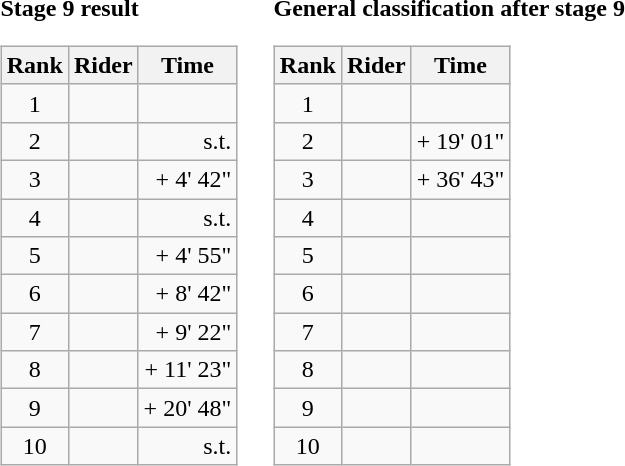<table>
<tr>
<td><strong>Stage 9 result</strong><br><table class="wikitable">
<tr>
<th scope="col">Rank</th>
<th scope="col">Rider</th>
<th scope="col">Time</th>
</tr>
<tr>
<td style="text-align:center;">1</td>
<td></td>
<td style="text-align:right;"></td>
</tr>
<tr>
<td style="text-align:center;">2</td>
<td></td>
<td style="text-align:right;">s.t.</td>
</tr>
<tr>
<td style="text-align:center;">3</td>
<td></td>
<td style="text-align:right;">+ 4' 42"</td>
</tr>
<tr>
<td style="text-align:center;">4</td>
<td></td>
<td style="text-align:right;">s.t.</td>
</tr>
<tr>
<td style="text-align:center;">5</td>
<td></td>
<td style="text-align:right;">+ 4' 55"</td>
</tr>
<tr>
<td style="text-align:center;">6</td>
<td></td>
<td style="text-align:right;">+ 8' 42"</td>
</tr>
<tr>
<td style="text-align:center;">7</td>
<td></td>
<td style="text-align:right;">+ 9' 22"</td>
</tr>
<tr>
<td style="text-align:center;">8</td>
<td></td>
<td style="text-align:right;">+ 11' 23"</td>
</tr>
<tr>
<td style="text-align:center;">9</td>
<td></td>
<td style="text-align:right;">+ 20' 48"</td>
</tr>
<tr>
<td style="text-align:center;">10</td>
<td></td>
<td style="text-align:right;">s.t.</td>
</tr>
</table>
</td>
<td></td>
<td><strong>General classification after stage 9</strong><br><table class="wikitable">
<tr>
<th scope="col">Rank</th>
<th scope="col">Rider</th>
<th scope="col">Time</th>
</tr>
<tr>
<td style="text-align:center;">1</td>
<td></td>
<td style="text-align:right;"></td>
</tr>
<tr>
<td style="text-align:center;">2</td>
<td></td>
<td style="text-align:right;">+ 19' 01"</td>
</tr>
<tr>
<td style="text-align:center;">3</td>
<td></td>
<td style="text-align:right;">+ 36' 43"</td>
</tr>
<tr>
<td style="text-align:center;">4</td>
<td></td>
<td></td>
</tr>
<tr>
<td style="text-align:center;">5</td>
<td></td>
<td></td>
</tr>
<tr>
<td style="text-align:center;">6</td>
<td></td>
<td></td>
</tr>
<tr>
<td style="text-align:center;">7</td>
<td></td>
<td></td>
</tr>
<tr>
<td style="text-align:center;">8</td>
<td></td>
<td></td>
</tr>
<tr>
<td style="text-align:center;">9</td>
<td></td>
<td></td>
</tr>
<tr>
<td style="text-align:center;">10</td>
<td></td>
<td></td>
</tr>
</table>
</td>
</tr>
</table>
